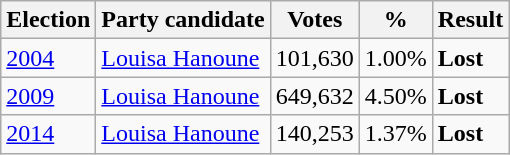<table class="wikitable">
<tr>
<th>Election</th>
<th>Party candidate</th>
<th><strong>Votes</strong></th>
<th><strong>%</strong></th>
<th>Result</th>
</tr>
<tr>
<td><a href='#'>2004</a></td>
<td><a href='#'>Louisa Hanoune</a></td>
<td>101,630</td>
<td>1.00%</td>
<td><strong>Lost</strong> </td>
</tr>
<tr>
<td><a href='#'>2009</a></td>
<td><a href='#'>Louisa Hanoune</a></td>
<td>649,632</td>
<td>4.50%</td>
<td><strong>Lost</strong> </td>
</tr>
<tr>
<td><a href='#'>2014</a></td>
<td><a href='#'>Louisa Hanoune</a></td>
<td>140,253</td>
<td>1.37%</td>
<td><strong>Lost</strong> </td>
</tr>
</table>
